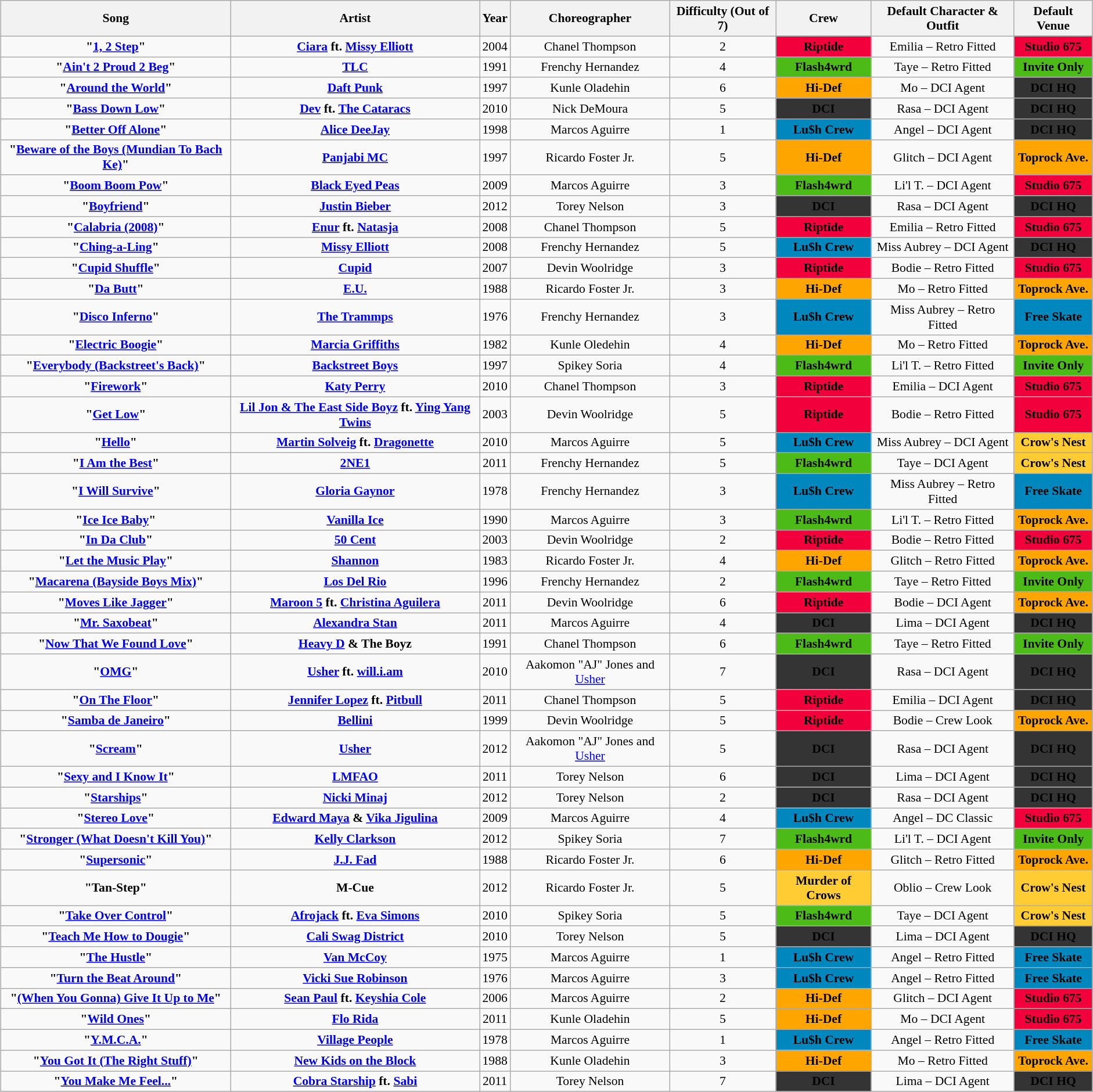<table class="wikitable sortable mw-collapsible mw-collapsed" style="font-size:90%; text-align:center; margin: 5px;">
<tr>
<th>Song</th>
<th>Artist</th>
<th>Year</th>
<th>Choreographer</th>
<th>Difficulty (Out of 7)</th>
<th>Crew</th>
<th>Default Character & Outfit</th>
<th>Default Venue</th>
</tr>
<tr>
<td><strong>"<a href='#'>1, 2 Step</a>"</strong></td>
<td><strong><a href='#'>Ciara</a> ft. <a href='#'>Missy Elliott</a></strong></td>
<td>2004</td>
<td>Chanel Thompson</td>
<td>2</td>
<td bgcolor="#F2003C"><span> <strong>Riptide</strong></span></td>
<td>Emilia – Retro Fitted</td>
<td bgcolor="#F2003C"><span> <strong>Studio 675</strong></span></td>
</tr>
<tr>
<td><strong>"<a href='#'>Ain't 2 Proud 2 Beg</a>"</strong></td>
<td><strong><a href='#'>TLC</a></strong></td>
<td>1991</td>
<td>Frenchy Hernandez</td>
<td>4</td>
<td bgcolor="#4CBB17"><span> <strong>Flash4wrd</strong></span></td>
<td>Taye – Retro Fitted</td>
<td bgcolor="#4CBB17"><span> <strong>Invite Only</strong></span></td>
</tr>
<tr>
<td><strong>"<a href='#'>Around the World</a>"</strong></td>
<td><strong><a href='#'>Daft Punk</a></strong></td>
<td>1997</td>
<td>Kunle Oladehin</td>
<td>6</td>
<td bgcolor="#FFA500"><span> <strong>Hi-Def</strong></span></td>
<td>Mo – DCI Agent</td>
<td bgcolor="#343434"><span> <strong>DCI HQ</strong></span></td>
</tr>
<tr>
<td><strong>"<a href='#'>Bass Down Low</a>"</strong></td>
<td><strong><a href='#'>Dev</a> ft. <a href='#'>The Cataracs</a></strong></td>
<td>2010</td>
<td>Nick DeMoura</td>
<td>5</td>
<td bgcolor="#343434"><span> <strong>DCI</strong></span></td>
<td>Rasa – DCI Agent</td>
<td bgcolor="#343434"><span> <strong>DCI HQ</strong></span></td>
</tr>
<tr>
<td><strong>"<a href='#'>Better Off Alone</a>"</strong></td>
<td><strong><a href='#'>Alice DeeJay</a></strong></td>
<td>1998</td>
<td>Marcos Aguirre</td>
<td>1</td>
<td bgcolor="#0087BD"><span> <strong>Lu$h Crew</strong></span></td>
<td>Angel – DCI Agent</td>
<td bgcolor="#343434"><span> <strong>DCI HQ</strong></span></td>
</tr>
<tr>
<td><strong>"<a href='#'>Beware of the Boys (Mundian To Bach Ke)</a>"</strong></td>
<td><strong><a href='#'>Panjabi MC</a></strong></td>
<td>1997</td>
<td>Ricardo Foster Jr.</td>
<td>5</td>
<td bgcolor="#FFA500"><span> <strong>Hi-Def</strong></span></td>
<td>Glitch – DCI Agent</td>
<td bgcolor="#FFA500"><span> <strong>Toprock Ave.</strong></span></td>
</tr>
<tr>
<td><strong>"<a href='#'>Boom Boom Pow</a>"</strong></td>
<td><strong><a href='#'>Black Eyed Peas</a></strong></td>
<td>2009</td>
<td>Marcos Aguirre</td>
<td>3</td>
<td bgcolor="#4CBB17"><span> <strong>Flash4wrd</strong></span></td>
<td>Li'l T. – DCI Agent</td>
<td bgcolor="#F2003C"><span> <strong>Studio 675</strong></span></td>
</tr>
<tr>
<td><strong>"<a href='#'>Boyfriend</a>"</strong></td>
<td><strong><a href='#'>Justin Bieber</a></strong></td>
<td>2012</td>
<td>Torey Nelson</td>
<td>3</td>
<td bgcolor="#343434"><span> <strong>DCI</strong></span></td>
<td>Rasa – DCI Agent</td>
<td bgcolor="#343434"><span> <strong>DCI HQ</strong></span></td>
</tr>
<tr>
<td><strong>"<a href='#'>Calabria (2008)</a>"</strong></td>
<td><strong><a href='#'>Enur</a> ft. <a href='#'>Natasja</a></strong></td>
<td>2008</td>
<td>Chanel Thompson</td>
<td>5</td>
<td bgcolor="#F2003C"><span> <strong>Riptide</strong></span></td>
<td>Emilia – Retro Fitted</td>
<td bgcolor="#F2003C"><span> <strong>Studio 675</strong></span></td>
</tr>
<tr>
<td><strong>"<a href='#'>Ching-a-Ling</a>"</strong></td>
<td><strong><a href='#'>Missy Elliott</a></strong></td>
<td>2008</td>
<td>Frenchy Hernandez</td>
<td>5</td>
<td bgcolor="#0087BD"><span> <strong>Lu$h Crew</strong></span></td>
<td>Miss Aubrey – DCI Agent</td>
<td bgcolor="#343434"><span> <strong>DCI HQ</strong></span></td>
</tr>
<tr>
<td><strong>"<a href='#'>Cupid Shuffle</a>"</strong></td>
<td><strong><a href='#'>Cupid</a></strong></td>
<td>2007</td>
<td>Devin Woolridge</td>
<td>3</td>
<td bgcolor="#F2003C"><span> <strong>Riptide</strong></span></td>
<td>Bodie – Retro Fitted</td>
<td bgcolor="#F2003C"><span> <strong>Studio 675</strong></span></td>
</tr>
<tr>
<td><strong>"<a href='#'>Da Butt</a>"</strong></td>
<td><strong><a href='#'>E.U.</a></strong></td>
<td>1988</td>
<td>Ricardo Foster Jr.</td>
<td>3</td>
<td bgcolor="#FFA500"><span> <strong>Hi-Def</strong></span></td>
<td>Mo – Retro Fitted</td>
<td bgcolor="#FFA500"><span> <strong>Toprock Ave.</strong></span></td>
</tr>
<tr>
<td><strong>"<a href='#'>Disco Inferno</a>"</strong></td>
<td><strong><a href='#'>The Trammps</a></strong></td>
<td>1976</td>
<td>Frenchy Hernandez</td>
<td>3</td>
<td bgcolor="#0087BD"><span><strong>Lu$h Crew</strong></span></td>
<td>Miss Aubrey – Retro Fitted</td>
<td bgcolor="#0087BD"><span><strong>Free Skate</strong></span></td>
</tr>
<tr>
<td><strong>"<a href='#'>Electric Boogie</a>"</strong></td>
<td><strong><a href='#'>Marcia Griffiths</a></strong></td>
<td>1982</td>
<td>Kunle Oledehin</td>
<td>4</td>
<td bgcolor="#FFA500"><span> <strong>Hi-Def</strong></span></td>
<td>Mo – Retro Fitted</td>
<td bgcolor="#FFA500"><span> <strong>Toprock Ave.</strong></span></td>
</tr>
<tr>
<td><strong>"<a href='#'>Everybody (Backstreet's Back)</a>"</strong></td>
<td><strong><a href='#'>Backstreet Boys</a></strong></td>
<td>1997</td>
<td>Spikey Soria</td>
<td>4</td>
<td bgcolor="#4CBB17"><span> <strong>Flash4wrd</strong></span></td>
<td>Li'l T. – Retro Fitted</td>
<td bgcolor="#4CBB17"><span> <strong>Invite Only</strong></span></td>
</tr>
<tr>
<td><strong>"<a href='#'>Firework</a>"</strong></td>
<td><strong><a href='#'>Katy Perry</a></strong></td>
<td>2010</td>
<td>Chanel Thompson</td>
<td>3</td>
<td bgcolor="#F2003C"><span> <strong>Riptide</strong></span></td>
<td>Emilia – DCI Agent</td>
<td bgcolor="#F2003C"><span> <strong>Studio 675</strong></span></td>
</tr>
<tr>
<td><strong>"<a href='#'>Get Low</a>"</strong></td>
<td><strong><a href='#'>Lil Jon & The East Side Boyz</a> ft. <a href='#'>Ying Yang Twins</a></strong></td>
<td>2003</td>
<td>Devin Woolridge</td>
<td>5</td>
<td bgcolor="#F2003C"><span> <strong>Riptide</strong></span></td>
<td>Bodie – Retro Fitted</td>
<td bgcolor="#F2003C"><span> <strong>Studio 675</strong></span></td>
</tr>
<tr>
<td><strong>"<a href='#'>Hello</a>"</strong></td>
<td><strong><a href='#'>Martin Solveig</a> ft. <a href='#'>Dragonette</a></strong></td>
<td>2010</td>
<td>Marcos Aguirre</td>
<td>5</td>
<td bgcolor="#0087BD"><span> <strong>Lu$h Crew</strong></span></td>
<td>Miss Aubrey – DCI Agent</td>
<td bgcolor="#FFCC33"><span><strong>Crow's Nest</strong></span></td>
</tr>
<tr>
<td><strong>"<a href='#'>I Am the Best</a>"</strong></td>
<td><strong><a href='#'>2NE1</a></strong></td>
<td>2011</td>
<td>Frenchy Hernandez</td>
<td>5</td>
<td bgcolor="#4CBB17"><span> <strong>Flash4wrd</strong></span></td>
<td>Taye – DCI Agent</td>
<td bgcolor="#FFCC33"><span><strong>Crow's Nest</strong></span></td>
</tr>
<tr>
<td><strong>"<a href='#'>I Will Survive</a>"</strong></td>
<td><strong><a href='#'>Gloria Gaynor</a></strong></td>
<td>1978</td>
<td>Frenchy Hernandez</td>
<td>3</td>
<td bgcolor="#0087BD"><span><strong>Lu$h Crew</strong></span></td>
<td>Miss Aubrey – Retro Fitted</td>
<td bgcolor="#0087BD"><span><strong>Free Skate</strong></span></td>
</tr>
<tr>
<td><strong>"<a href='#'>Ice Ice Baby</a>"</strong></td>
<td><strong><a href='#'>Vanilla Ice</a></strong></td>
<td>1990</td>
<td>Marcos Aguirre</td>
<td>3</td>
<td bgcolor="#4CBB17"><span> <strong>Flash4wrd</strong></span></td>
<td>Li'l T. – Retro Fitted</td>
<td bgcolor="#FFA500"><span> <strong>Toprock Ave.</strong></span></td>
</tr>
<tr>
<td><strong>"<a href='#'>In Da Club</a>"</strong></td>
<td><strong><a href='#'>50 Cent</a></strong></td>
<td>2003</td>
<td>Devin Woolridge</td>
<td>2</td>
<td bgcolor="#F2003C"><span> <strong>Riptide</strong></span></td>
<td>Bodie – Retro Fitted</td>
<td bgcolor="#F2003C"><span> <strong>Studio 675</strong></span></td>
</tr>
<tr>
<td><strong>"<a href='#'>Let the Music Play</a>"</strong></td>
<td><strong><a href='#'>Shannon</a></strong></td>
<td>1983</td>
<td>Ricardo Foster Jr.</td>
<td>4</td>
<td bgcolor="#FFA500"><span> <strong>Hi-Def</strong></span></td>
<td>Glitch – Retro Fitted</td>
<td bgcolor="#FFA500"><span> <strong>Toprock Ave.</strong></span></td>
</tr>
<tr>
<td><strong>"<a href='#'>Macarena (Bayside Boys Mix)</a>"</strong></td>
<td><strong><a href='#'>Los Del Rio</a></strong></td>
<td>1996</td>
<td>Frenchy Hernandez</td>
<td>2</td>
<td bgcolor="#4CBB17"><span> <strong>Flash4wrd</strong></span></td>
<td>Taye – Retro Fitted</td>
<td bgcolor="#4CBB17"><span> <strong>Invite Only</strong></span></td>
</tr>
<tr>
<td><strong>"<a href='#'>Moves Like Jagger</a>"</strong></td>
<td><strong><a href='#'>Maroon 5</a> ft. <a href='#'>Christina Aguilera</a></strong></td>
<td>2011</td>
<td>Devin Woolridge</td>
<td>6</td>
<td bgcolor="#F2003C"><span> <strong>Riptide</strong></span></td>
<td>Bodie – DCI Agent</td>
<td bgcolor="#FFA500"><span> <strong>Toprock Ave.</strong></span></td>
</tr>
<tr>
<td><strong>"<a href='#'>Mr. Saxobeat</a>"</strong></td>
<td><strong><a href='#'>Alexandra Stan</a></strong></td>
<td>2011</td>
<td>Marcos Aguirre</td>
<td>4</td>
<td bgcolor="#343434"><span> <strong>DCI</strong></span></td>
<td>Lima – DCI Agent</td>
<td bgcolor="#343434"><span> <strong>DCI HQ</strong></span></td>
</tr>
<tr>
<td><strong>"<a href='#'>Now That We Found Love</a>"</strong></td>
<td><strong><a href='#'>Heavy D</a> & The Boyz</strong></td>
<td>1991</td>
<td>Chanel Thompson</td>
<td>6</td>
<td bgcolor="#4CBB17"><span> <strong>Flash4wrd</strong></span></td>
<td>Taye – Retro Fitted</td>
<td bgcolor="#4CBB17"><span> <strong>Invite Only</strong></span></td>
</tr>
<tr>
<td><strong>"<a href='#'>OMG</a>"</strong></td>
<td><strong><a href='#'>Usher</a> ft. <a href='#'>will.i.am</a></strong></td>
<td>2010</td>
<td>Aakomon "AJ" Jones and <a href='#'>Usher</a></td>
<td>7</td>
<td bgcolor="#343434"><span> <strong>DCI</strong></span></td>
<td>Rasa – DCI Agent</td>
<td bgcolor="#343434"><span> <strong>DCI HQ</strong></span></td>
</tr>
<tr>
<td><strong>"<a href='#'>On The Floor</a>"</strong></td>
<td><strong><a href='#'>Jennifer Lopez</a> ft. <a href='#'>Pitbull</a></strong></td>
<td>2011</td>
<td>Chanel Thompson</td>
<td>5</td>
<td bgcolor="#F2003C"><span> <strong>Riptide</strong></span></td>
<td>Emilia – DCI Agent</td>
<td bgcolor="#343434"><span> <strong>DCI HQ</strong></span></td>
</tr>
<tr>
<td><strong>"<a href='#'>Samba de Janeiro</a>"</strong></td>
<td><strong><a href='#'>Bellini</a></strong></td>
<td>1999</td>
<td>Devin Woolridge</td>
<td>5</td>
<td bgcolor="#F2003C"><span> <strong>Riptide</strong></span></td>
<td>Bodie – Crew Look</td>
<td bgcolor="#FFA500"><span> <strong>Toprock Ave.</strong></span></td>
</tr>
<tr>
<td><strong>"<a href='#'>Scream</a>"</strong></td>
<td><strong><a href='#'>Usher</a></strong></td>
<td>2012</td>
<td>Aakomon "AJ" Jones and <a href='#'>Usher</a></td>
<td>5</td>
<td bgcolor="#343434"><span> <strong>DCI</strong></span></td>
<td>Rasa – DCI Agent</td>
<td bgcolor="#343434"><span> <strong>DCI HQ</strong></span></td>
</tr>
<tr>
<td><strong>"<a href='#'>Sexy and I Know It</a>"</strong></td>
<td><strong><a href='#'>LMFAO</a></strong></td>
<td>2011</td>
<td>Torey Nelson</td>
<td>6</td>
<td bgcolor="#343434"><span> <strong>DCI</strong></span></td>
<td>Lima – DCI Agent</td>
<td bgcolor="#343434"><span> <strong>DCI HQ</strong></span></td>
</tr>
<tr>
<td><strong>"<a href='#'>Starships</a>"</strong></td>
<td><strong><a href='#'>Nicki Minaj</a></strong></td>
<td>2012</td>
<td>Torey Nelson</td>
<td>2</td>
<td bgcolor="#343434"><span> <strong>DCI</strong></span></td>
<td>Rasa – DCI Agent</td>
<td bgcolor="#343434"><span> <strong>DCI HQ</strong></span></td>
</tr>
<tr>
<td><strong>"<a href='#'>Stereo Love</a>"</strong></td>
<td><strong><a href='#'>Edward Maya</a> & <a href='#'>Vika Jigulina</a></strong></td>
<td>2009</td>
<td>Marcos Aguirre</td>
<td>4</td>
<td bgcolor="#0087BD"><span><strong>Lu$h Crew</strong></span></td>
<td>Angel – DC Classic</td>
<td bgcolor="#F2003C"><span> <strong>Studio 675</strong></span></td>
</tr>
<tr>
<td><strong>"<a href='#'>Stronger (What Doesn't Kill You)</a>"</strong></td>
<td><strong><a href='#'>Kelly Clarkson</a></strong></td>
<td>2012</td>
<td>Spikey Soria</td>
<td>7</td>
<td bgcolor="#4CBB17"><span> <strong>Flash4wrd</strong></span></td>
<td>Li'l T. – DCI Agent</td>
<td bgcolor="#4CBB17"><span> <strong>Invite Only</strong></span></td>
</tr>
<tr>
<td><strong>"<a href='#'>Supersonic</a>"</strong></td>
<td><strong><a href='#'>J.J. Fad</a></strong></td>
<td>1988</td>
<td>Ricardo Foster Jr.</td>
<td>6</td>
<td bgcolor="#FFA500"><span> <strong>Hi-Def</strong></span></td>
<td>Glitch – Retro Fitted</td>
<td bgcolor="#FFA500"><span> <strong>Toprock Ave.</strong></span></td>
</tr>
<tr>
<td><strong>"Tan-Step"</strong></td>
<td><strong>M-Cue</strong></td>
<td>2012</td>
<td>Ricardo Foster Jr.</td>
<td>5</td>
<td bgcolor="#FFCC33"><span> <strong>Murder of Crows</strong></span></td>
<td>Oblio – Crew Look</td>
<td bgcolor="#FFCC33"><span><strong>Crow's Nest</strong></span></td>
</tr>
<tr>
<td><strong>"<a href='#'>Take Over Control</a>"</strong></td>
<td><strong><a href='#'>Afrojack</a> ft. <a href='#'>Eva Simons</a></strong></td>
<td>2010</td>
<td>Spikey Soria</td>
<td>5</td>
<td bgcolor="#4CBB17"><span> <strong>Flash4wrd</strong></span></td>
<td>Taye – DCI Agent</td>
<td bgcolor="#FFCC33"><span><strong>Crow's Nest</strong></span></td>
</tr>
<tr>
<td><strong>"<a href='#'>Teach Me How to Dougie</a>"</strong></td>
<td><strong><a href='#'>Cali Swag District</a></strong></td>
<td>2010</td>
<td>Torey Nelson</td>
<td>5</td>
<td bgcolor="#343434"><span> <strong>DCI</strong></span></td>
<td>Lima – DCI Agent</td>
<td bgcolor="#343434"><span> <strong>DCI HQ</strong></span></td>
</tr>
<tr>
<td><strong>"<a href='#'>The Hustle</a>"</strong></td>
<td><strong><a href='#'>Van McCoy</a></strong></td>
<td>1975</td>
<td>Marcos Aguirre</td>
<td>1</td>
<td bgcolor="#0087BD"><span><strong>Lu$h Crew</strong></span></td>
<td>Angel – Retro Fitted</td>
<td bgcolor="#0087BD"><span><strong>Free Skate</strong></span></td>
</tr>
<tr>
<td><strong>"<a href='#'>Turn the Beat Around</a>"</strong></td>
<td><strong><a href='#'>Vicki Sue Robinson</a></strong></td>
<td>1976</td>
<td>Marcos Aguirre</td>
<td>3</td>
<td bgcolor="0087BD"><span> <strong>Lu$h Crew</strong></span></td>
<td>Angel – Retro Fitted</td>
<td bgcolor="#0087BD"><span><strong>Free Skate</strong></span></td>
</tr>
<tr>
<td><strong>"<a href='#'>(When You Gonna) Give It Up to Me</a>"</strong></td>
<td><strong><a href='#'>Sean Paul</a> ft. <a href='#'>Keyshia Cole</a></strong></td>
<td>2006</td>
<td>Marcos Aguirre</td>
<td>2</td>
<td bgcolor="#FFA500"><span> <strong>Hi-Def</strong></span></td>
<td>Glitch – DCI Agent</td>
<td bgcolor="#F2003C"><span> <strong>Studio 675</strong></span></td>
</tr>
<tr>
<td><strong>"<a href='#'>Wild Ones</a>"</strong></td>
<td><strong><a href='#'>Flo Rida</a></strong></td>
<td>2011</td>
<td>Kunle Oladehin</td>
<td>5</td>
<td bgcolor="#FFA500"><span> <strong>Hi-Def</strong></span></td>
<td>Mo – DCI Agent</td>
<td bgcolor="#F2003C"><span> <strong>Studio 675</strong></span></td>
</tr>
<tr>
<td><strong>"<a href='#'>Y.M.C.A.</a>"</strong></td>
<td><strong><a href='#'>Village People</a></strong></td>
<td>1978</td>
<td>Marcos Aguirre</td>
<td>1</td>
<td bgcolor="0087BD"><span> <strong>Lu$h Crew</strong></span></td>
<td>Angel – Retro Fitted</td>
<td bgcolor="#0087BD"><span><strong>Free Skate</strong></span></td>
</tr>
<tr>
<td><strong>"<a href='#'>You Got It (The Right Stuff)</a>"</strong></td>
<td><strong><a href='#'>New Kids on the Block</a></strong></td>
<td>1988</td>
<td>Kunle Oladehin</td>
<td>3</td>
<td bgcolor="#FFA500"><span> <strong>Hi-Def</strong></span></td>
<td>Mo – Retro Fitted</td>
<td bgcolor="#FFA500"><span> <strong>Toprock Ave.</strong></span></td>
</tr>
<tr>
<td><strong>"<a href='#'>You Make Me Feel...</a>"</strong></td>
<td><strong><a href='#'>Cobra Starship</a> ft. <a href='#'>Sabi</a></strong></td>
<td>2011</td>
<td>Torey Nelson</td>
<td>7</td>
<td bgcolor="#343434"><span> <strong>DCI</strong></span></td>
<td>Lima – DCI Agent</td>
<td bgcolor="#343434"><span> <strong>DCI HQ</strong></span></td>
</tr>
</table>
